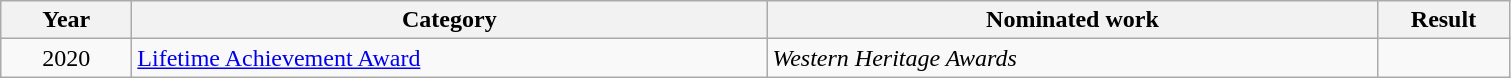<table class=wikitable>
<tr>
<th scope="col" style="width:5em;">Year</th>
<th scope="col" style="width:26em;">Category</th>
<th scope="col" style="width:25em;">Nominated work</th>
<th scope="col" style="width:5em;">Result</th>
</tr>
<tr>
<td style="text-align:center;">2020</td>
<td><a href='#'>Lifetime Achievement Award</a></td>
<td><em>Western Heritage Awards</em></td>
<td></td>
</tr>
</table>
